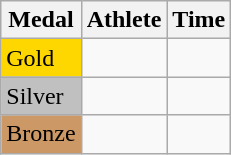<table class="wikitable">
<tr>
<th>Medal</th>
<th>Athlete</th>
<th>Time</th>
</tr>
<tr>
<td bgcolor="gold">Gold</td>
<td></td>
<td></td>
</tr>
<tr>
<td bgcolor="silver">Silver</td>
<td></td>
<td></td>
</tr>
<tr>
<td bgcolor="CC9966">Bronze</td>
<td></td>
<td></td>
</tr>
</table>
